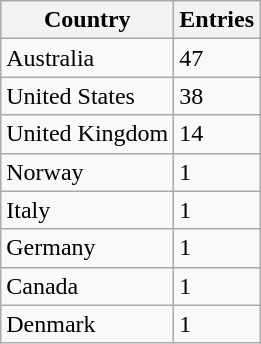<table class="wikitable sortable">
<tr>
<th>Country</th>
<th>Entries</th>
</tr>
<tr>
<td>Australia</td>
<td>47</td>
</tr>
<tr>
<td>United States</td>
<td>38</td>
</tr>
<tr>
<td>United Kingdom</td>
<td>14</td>
</tr>
<tr>
<td>Norway</td>
<td>1</td>
</tr>
<tr>
<td>Italy</td>
<td>1</td>
</tr>
<tr>
<td>Germany</td>
<td>1</td>
</tr>
<tr>
<td>Canada</td>
<td>1</td>
</tr>
<tr>
<td>Denmark</td>
<td>1</td>
</tr>
</table>
